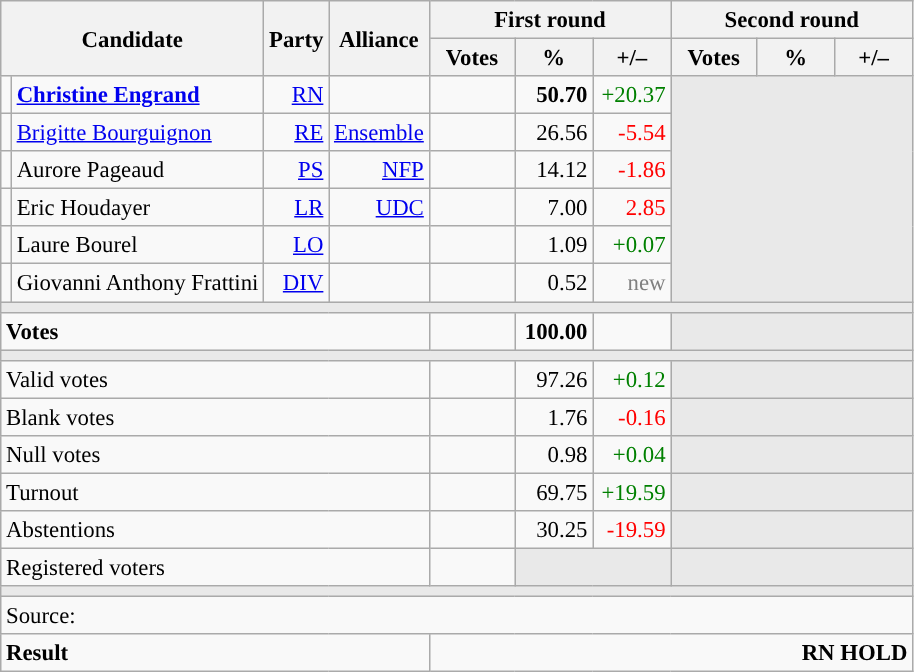<table class="wikitable" style="text-align:right;font-size:95%;">
<tr>
<th rowspan="2" colspan="2">Candidate</th>
<th colspan="1" rowspan="2">Party</th>
<th colspan="1" rowspan="2">Alliance</th>
<th colspan="3">First round</th>
<th colspan="3">Second round</th>
</tr>
<tr>
<th style="width:50px;">Votes</th>
<th style="width:45px;">%</th>
<th style="width:45px;">+/–</th>
<th style="width:50px;">Votes</th>
<th style="width:45px;">%</th>
<th style="width:45px;">+/–</th>
</tr>
<tr>
<td style="background:"></td>
<td style="text-align:left;"><strong><a href='#'>Christine Engrand</a></strong></td>
<td><a href='#'>RN</a></td>
<td></td>
<td><strong></strong></td>
<td><strong>50.70</strong></td>
<td style="color:green;">+20.37</td>
<td colspan="3" rowspan="6" style="background:#E9E9E9;"></td>
</tr>
<tr>
<td style="background:"></td>
<td style="text-align:left;"><a href='#'>Brigitte Bourguignon</a></td>
<td><a href='#'>RE</a></td>
<td><a href='#'>Ensemble</a></td>
<td></td>
<td>26.56</td>
<td style="color:red;">-5.54</td>
</tr>
<tr>
<td style="background:"></td>
<td style="text-align:left;">Aurore Pageaud</td>
<td><a href='#'>PS</a></td>
<td><a href='#'>NFP</a></td>
<td></td>
<td>14.12</td>
<td style="color:red;">-1.86</td>
</tr>
<tr>
<td style="background:"></td>
<td style="text-align:left;">Eric Houdayer</td>
<td><a href='#'>LR</a></td>
<td><a href='#'>UDC</a></td>
<td></td>
<td>7.00</td>
<td style="color:red;">2.85</td>
</tr>
<tr>
<td style="background:"></td>
<td style="text-align:left;">Laure Bourel</td>
<td><a href='#'>LO</a></td>
<td></td>
<td></td>
<td>1.09</td>
<td style="color:green;">+0.07</td>
</tr>
<tr>
<td style="background:"></td>
<td style="text-align:left;">Giovanni Anthony Frattini</td>
<td><a href='#'>DIV</a></td>
<td></td>
<td></td>
<td>0.52</td>
<td style="color:grey;">new</td>
</tr>
<tr>
<td colspan="10" style="background:#E9E9E9;"></td>
</tr>
<tr style="font-weight:bold;">
<td colspan="4" style="text-align:left;">Votes</td>
<td></td>
<td>100.00</td>
<td></td>
<td colspan="3" rowspan="1" style="background:#E9E9E9;"></td>
</tr>
<tr>
<td colspan="10" style="background:#E9E9E9;"></td>
</tr>
<tr>
<td colspan="4" style="text-align:left;">Valid votes</td>
<td></td>
<td>97.26</td>
<td style="color:green;">+0.12</td>
<td colspan="3" rowspan="1" style="background:#E9E9E9;"></td>
</tr>
<tr>
<td colspan="4" style="text-align:left;">Blank votes</td>
<td></td>
<td>1.76</td>
<td style="color:red;">-0.16</td>
<td colspan="3" rowspan="1" style="background:#E9E9E9;"></td>
</tr>
<tr>
<td colspan="4" style="text-align:left;">Null votes</td>
<td></td>
<td>0.98</td>
<td style="color:green;">+0.04</td>
<td colspan="3" rowspan="1" style="background:#E9E9E9;"></td>
</tr>
<tr>
<td colspan="4" style="text-align:left;">Turnout</td>
<td></td>
<td>69.75</td>
<td style="color:green;">+19.59</td>
<td colspan="3" rowspan="1" style="background:#E9E9E9;"></td>
</tr>
<tr>
<td colspan="4" style="text-align:left;">Abstentions</td>
<td></td>
<td>30.25</td>
<td style="color:red;">-19.59</td>
<td colspan="3" rowspan="1" style="background:#E9E9E9;"></td>
</tr>
<tr>
<td colspan="4" style="text-align:left;">Registered voters</td>
<td></td>
<td colspan="2" style="background:#E9E9E9;"></td>
<td colspan="3" rowspan="1" style="background:#E9E9E9;"></td>
</tr>
<tr>
<td colspan="10" style="background:#E9E9E9;"></td>
</tr>
<tr>
<td colspan="10" style="text-align:left;">Source: </td>
</tr>
<tr style="font-weight:bold">
<td colspan="4" style="text-align:left;">Result</td>
<td colspan="6" style="background-color:">RN HOLD</td>
</tr>
</table>
